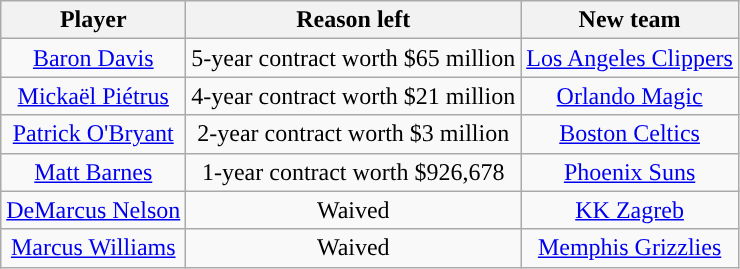<table class="wikitable sortable sortable" style="text-align: center">
<tr>
<th>Player</th>
<th>Reason left</th>
<th>New team</th>
</tr>
<tr style="text-align: center">
<td><a href='#'>Baron Davis</a></td>
<td>5-year contract worth $65 million</td>
<td><a href='#'>Los Angeles Clippers</a></td>
</tr>
<tr style="text-align: center">
<td><a href='#'>Mickaël Piétrus</a></td>
<td>4-year contract worth $21 million</td>
<td><a href='#'>Orlando Magic</a></td>
</tr>
<tr style="text-align: center">
<td><a href='#'>Patrick O'Bryant</a></td>
<td>2-year contract worth $3 million</td>
<td><a href='#'>Boston Celtics</a></td>
</tr>
<tr style="text-align: center">
<td><a href='#'>Matt Barnes</a></td>
<td>1-year contract worth $926,678</td>
<td><a href='#'>Phoenix Suns</a></td>
</tr>
<tr style="text-align: center">
<td><a href='#'>DeMarcus Nelson</a></td>
<td>Waived</td>
<td><a href='#'>KK Zagreb</a></td>
</tr>
<tr style="text-align: center">
<td><a href='#'>Marcus Williams</a></td>
<td>Waived</td>
<td><a href='#'>Memphis Grizzlies</a></td>
</tr>
</table>
